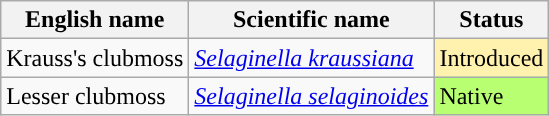<table class="wikitable" |>
<tr>
<th>English name</th>
<th>Scientific name</th>
<th>Status</th>
</tr>
<tr>
<td>Krauss's clubmoss</td>
<td><em><a href='#'>Selaginella kraussiana</a></em></td>
<td style="background: #FFF2AE; text-align: ">Introduced</td>
</tr>
<tr>
<td>Lesser clubmoss</td>
<td><em><a href='#'>Selaginella selaginoides</a></em></td>
<td style="background: #B9FF72; text-align: ">Native</td>
</tr>
</table>
